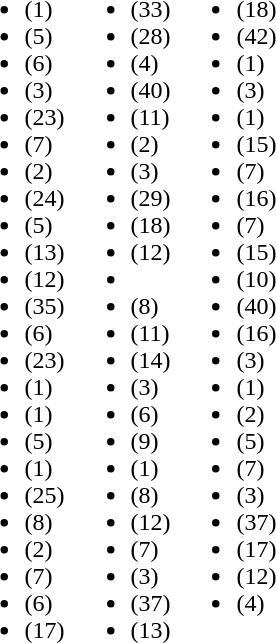<table>
<tr>
<td valign=top><br><ul><li> (1)</li><li> (5)</li><li> (6)</li><li> (3)</li><li> (23)</li><li> (7)</li><li> (2)</li><li> (24)</li><li> (5)</li><li> (13)</li><li> (12)</li><li> (35)</li><li> (6)</li><li> (23)</li><li> (1)</li><li> (1)</li><li> (5)</li><li> (1)</li><li> (25)</li><li> (8)</li><li> (2)</li><li> (7)</li><li> (6)</li><li> (17)</li></ul></td>
<td valign=top><br><ul><li> (33)</li><li> (28)</li><li> (4)</li><li> (40)</li><li> (11)</li><li> (2)</li><li> (3)</li><li> (29)</li><li> (18)</li><li> (12)</li><li></li><li> (8)</li><li> (11)</li><li> (14)</li><li> (3)</li><li> (6)</li><li> (9)</li><li> (1)</li><li> (8)</li><li> (12)</li><li> (7)</li><li> (3)</li><li> (37)</li><li> (13)</li></ul></td>
<td valign=top><br><ul><li> (18)</li><li> (42)</li><li> (1)</li><li> (3)</li><li> (1)</li><li> (15)</li><li> (7)</li><li> (16)</li><li> (7)</li><li> (15)</li><li> (10)</li><li> (40)</li><li> (16)</li><li> (3)</li><li> (1)</li><li> (2)</li><li> (5)</li><li> (7)</li><li> (3)</li><li> (37)</li><li> (17)</li><li> (12)</li><li> (4)</li></ul></td>
<td valign=top></td>
</tr>
<tr>
</tr>
</table>
